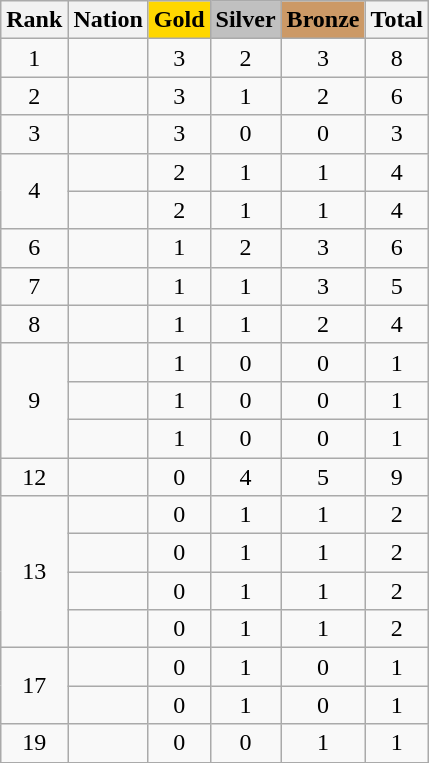<table class="wikitable sortable" style="text-align:center">
<tr>
<th class="unsortable">Rank</th>
<th>Nation</th>
<th style="background-color:gold">Gold</th>
<th style="background-color:silver">Silver</th>
<th style="background-color:#cc9966">Bronze</th>
<th>Total</th>
</tr>
<tr>
<td>1</td>
<td align=left></td>
<td>3</td>
<td>2</td>
<td>3</td>
<td>8</td>
</tr>
<tr>
<td>2</td>
<td align=left></td>
<td>3</td>
<td>1</td>
<td>2</td>
<td>6</td>
</tr>
<tr>
<td>3</td>
<td align=left></td>
<td>3</td>
<td>0</td>
<td>0</td>
<td>3</td>
</tr>
<tr>
<td rowspan="2">4</td>
<td align=left></td>
<td>2</td>
<td>1</td>
<td>1</td>
<td>4</td>
</tr>
<tr>
<td align="left"></td>
<td>2</td>
<td>1</td>
<td>1</td>
<td>4</td>
</tr>
<tr>
<td>6</td>
<td align="left"></td>
<td>1</td>
<td>2</td>
<td>3</td>
<td>6</td>
</tr>
<tr>
<td>7</td>
<td align="left"></td>
<td>1</td>
<td>1</td>
<td>3</td>
<td>5</td>
</tr>
<tr>
<td>8</td>
<td align="left"></td>
<td>1</td>
<td>1</td>
<td>2</td>
<td>4</td>
</tr>
<tr>
<td rowspan="3">9</td>
<td align="left"></td>
<td>1</td>
<td>0</td>
<td>0</td>
<td>1</td>
</tr>
<tr>
<td align="left"></td>
<td>1</td>
<td>0</td>
<td>0</td>
<td>1</td>
</tr>
<tr>
<td align="left"></td>
<td>1</td>
<td>0</td>
<td>0</td>
<td>1</td>
</tr>
<tr>
<td>12</td>
<td align="left"></td>
<td>0</td>
<td>4</td>
<td>5</td>
<td>9</td>
</tr>
<tr>
<td rowspan="4">13</td>
<td align="left"></td>
<td>0</td>
<td>1</td>
<td>1</td>
<td>2</td>
</tr>
<tr>
<td align="left"></td>
<td>0</td>
<td>1</td>
<td>1</td>
<td>2</td>
</tr>
<tr>
<td align="left"></td>
<td>0</td>
<td>1</td>
<td>1</td>
<td>2</td>
</tr>
<tr>
<td align="left"></td>
<td>0</td>
<td>1</td>
<td>1</td>
<td>2</td>
</tr>
<tr>
<td rowspan="2">17</td>
<td align="left"></td>
<td>0</td>
<td>1</td>
<td>0</td>
<td>1</td>
</tr>
<tr>
<td align="left"></td>
<td>0</td>
<td>1</td>
<td>0</td>
<td>1</td>
</tr>
<tr>
<td>19</td>
<td align="left"></td>
<td>0</td>
<td>0</td>
<td>1</td>
<td>1</td>
</tr>
<tr>
</tr>
</table>
